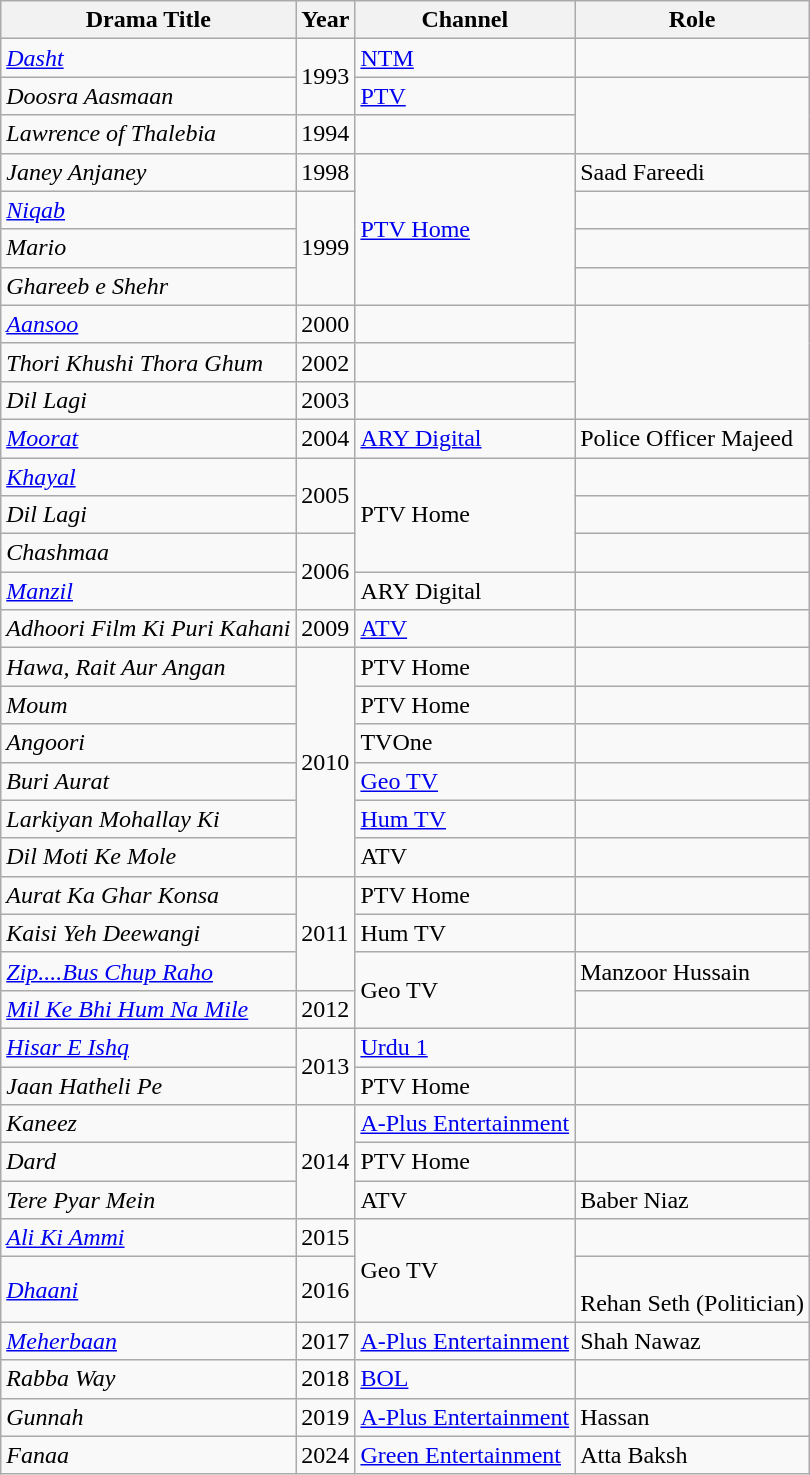<table class="wikitable">
<tr>
<th>Drama Title</th>
<th>Year</th>
<th>Channel</th>
<th>Role</th>
</tr>
<tr>
<td><em><a href='#'>Dasht</a></em></td>
<td rowspan="2">1993</td>
<td><a href='#'>NTM</a></td>
<td></td>
</tr>
<tr>
<td><em>Doosra Aasmaan</em></td>
<td><a href='#'>PTV</a></td>
</tr>
<tr>
<td><em>Lawrence of Thalebia</em></td>
<td>1994</td>
<td></td>
</tr>
<tr>
<td><em>Janey Anjaney</em></td>
<td>1998</td>
<td rowspan="4"><a href='#'>PTV Home</a></td>
<td>Saad Fareedi</td>
</tr>
<tr>
<td><em><a href='#'>Niqab</a></em></td>
<td rowspan="3">1999</td>
<td></td>
</tr>
<tr>
<td><em>Mario</em></td>
<td></td>
</tr>
<tr>
<td><em>Ghareeb e Shehr</em></td>
<td></td>
</tr>
<tr>
<td><em><a href='#'>Aansoo</a></em></td>
<td>2000</td>
<td></td>
</tr>
<tr>
<td><em>Thori Khushi Thora Ghum</em></td>
<td>2002</td>
<td></td>
</tr>
<tr>
<td><em>Dil Lagi</em></td>
<td>2003</td>
<td></td>
</tr>
<tr>
<td><em><a href='#'>Moorat</a></em></td>
<td>2004</td>
<td><a href='#'>ARY Digital</a></td>
<td>Police Officer Majeed</td>
</tr>
<tr>
<td><em><a href='#'>Khayal</a></em></td>
<td rowspan="2">2005</td>
<td rowspan="3">PTV Home</td>
<td></td>
</tr>
<tr>
<td><em>Dil Lagi</em></td>
<td></td>
</tr>
<tr>
<td><em>Chashmaa</em></td>
<td rowspan="2">2006</td>
<td></td>
</tr>
<tr>
<td><em><a href='#'>Manzil</a></em></td>
<td>ARY Digital</td>
<td></td>
</tr>
<tr>
<td><em>Adhoori Film Ki Puri Kahani</em></td>
<td>2009</td>
<td><a href='#'>ATV</a></td>
<td></td>
</tr>
<tr>
<td><em>Hawa, Rait Aur Angan</em></td>
<td rowspan="6">2010</td>
<td>PTV Home</td>
<td></td>
</tr>
<tr>
<td><em>Moum</em></td>
<td>PTV Home</td>
<td></td>
</tr>
<tr>
<td><em>Angoori</em></td>
<td>TVOne</td>
<td></td>
</tr>
<tr>
<td><em>Buri Aurat</em></td>
<td><a href='#'>Geo TV</a></td>
<td></td>
</tr>
<tr>
<td><em>Larkiyan Mohallay Ki</em></td>
<td><a href='#'>Hum TV</a></td>
<td></td>
</tr>
<tr>
<td><em>Dil Moti Ke Mole</em></td>
<td>ATV</td>
<td></td>
</tr>
<tr>
<td><em>Aurat Ka Ghar Konsa</em></td>
<td rowspan="3">2011</td>
<td>PTV Home</td>
<td></td>
</tr>
<tr>
<td><em>Kaisi Yeh Deewangi</em></td>
<td>Hum TV</td>
<td></td>
</tr>
<tr>
<td><em><a href='#'>Zip....Bus Chup Raho</a></em></td>
<td rowspan="2">Geo TV</td>
<td>Manzoor Hussain</td>
</tr>
<tr>
<td><em><a href='#'>Mil Ke Bhi Hum Na Mile</a></em></td>
<td>2012</td>
<td></td>
</tr>
<tr>
<td><em><a href='#'>Hisar E Ishq</a></em></td>
<td rowspan="2">2013</td>
<td><a href='#'>Urdu 1</a></td>
<td></td>
</tr>
<tr>
<td><em>Jaan Hatheli Pe</em></td>
<td>PTV Home</td>
<td></td>
</tr>
<tr>
<td><em>Kaneez</em></td>
<td rowspan="3">2014</td>
<td><a href='#'>A-Plus Entertainment</a></td>
<td></td>
</tr>
<tr>
<td><em>Dard</em></td>
<td>PTV Home</td>
<td></td>
</tr>
<tr>
<td><em>Tere Pyar Mein</em></td>
<td>ATV</td>
<td>Baber Niaz</td>
</tr>
<tr>
<td><em><a href='#'>Ali Ki Ammi</a></em></td>
<td>2015</td>
<td rowspan="2">Geo TV</td>
<td></td>
</tr>
<tr>
<td><em><a href='#'>Dhaani</a></em></td>
<td>2016</td>
<td><br>Rehan Seth (Politician)</td>
</tr>
<tr>
<td><em><a href='#'>Meherbaan</a></em></td>
<td>2017</td>
<td><a href='#'>A-Plus Entertainment</a></td>
<td>Shah Nawaz</td>
</tr>
<tr>
<td><em>Rabba Way</em></td>
<td>2018</td>
<td><a href='#'>BOL</a></td>
<td></td>
</tr>
<tr>
<td><em>Gunnah</em></td>
<td>2019</td>
<td><a href='#'>A-Plus Entertainment</a></td>
<td>Hassan</td>
</tr>
<tr>
<td><em>Fanaa</em></td>
<td>2024</td>
<td><a href='#'>Green Entertainment</a></td>
<td>Atta Baksh</td>
</tr>
</table>
